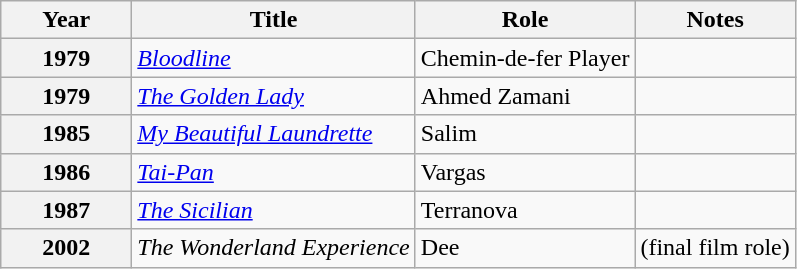<table class="wikitable">
<tr>
<th scope="col" style="width:5em;">Year</th>
<th scope="col">Title</th>
<th scope="col">Role</th>
<th scope="col">Notes</th>
</tr>
<tr>
<th scope="row">1979</th>
<td><em><a href='#'>Bloodline</a></em></td>
<td>Chemin-de-fer Player</td>
<td></td>
</tr>
<tr>
<th scope="row">1979</th>
<td><em><a href='#'>The Golden Lady</a></em></td>
<td>Ahmed Zamani</td>
<td></td>
</tr>
<tr>
<th scope="row">1985</th>
<td><em><a href='#'>My Beautiful Laundrette</a></em></td>
<td>Salim</td>
<td></td>
</tr>
<tr>
<th scope="row">1986</th>
<td><em><a href='#'>Tai-Pan</a></em></td>
<td>Vargas</td>
<td></td>
</tr>
<tr>
<th scope="row">1987</th>
<td><em><a href='#'>The Sicilian</a></em></td>
<td>Terranova</td>
<td></td>
</tr>
<tr>
<th scope="row">2002</th>
<td><em>The Wonderland Experience</em></td>
<td>Dee</td>
<td>(final film role)</td>
</tr>
</table>
